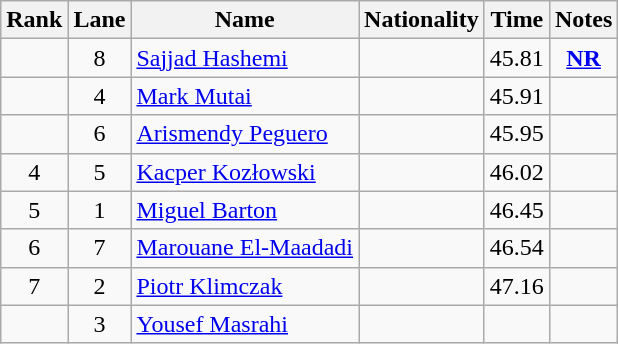<table class="wikitable sortable" style="text-align:center">
<tr>
<th>Rank</th>
<th>Lane</th>
<th>Name</th>
<th>Nationality</th>
<th>Time</th>
<th>Notes</th>
</tr>
<tr>
<td></td>
<td>8</td>
<td align=left><a href='#'>Sajjad Hashemi</a></td>
<td align=left></td>
<td>45.81</td>
<td><strong><a href='#'>NR</a></strong></td>
</tr>
<tr>
<td></td>
<td>4</td>
<td align=left><a href='#'>Mark Mutai</a></td>
<td align=left></td>
<td>45.91</td>
<td></td>
</tr>
<tr>
<td></td>
<td>6</td>
<td align=left><a href='#'>Arismendy Peguero</a></td>
<td align=left></td>
<td>45.95</td>
<td></td>
</tr>
<tr>
<td>4</td>
<td>5</td>
<td align=left><a href='#'>Kacper Kozłowski</a></td>
<td align=left></td>
<td>46.02</td>
<td></td>
</tr>
<tr>
<td>5</td>
<td>1</td>
<td align=left><a href='#'>Miguel Barton</a></td>
<td align=left></td>
<td>46.45</td>
<td></td>
</tr>
<tr>
<td>6</td>
<td>7</td>
<td align=left><a href='#'>Marouane El-Maadadi</a></td>
<td align=left></td>
<td>46.54</td>
<td></td>
</tr>
<tr>
<td>7</td>
<td>2</td>
<td align=left><a href='#'>Piotr Klimczak</a></td>
<td align=left></td>
<td>47.16</td>
<td></td>
</tr>
<tr>
<td></td>
<td>3</td>
<td align=left><a href='#'>Yousef Masrahi</a></td>
<td align=left></td>
<td></td>
<td></td>
</tr>
</table>
